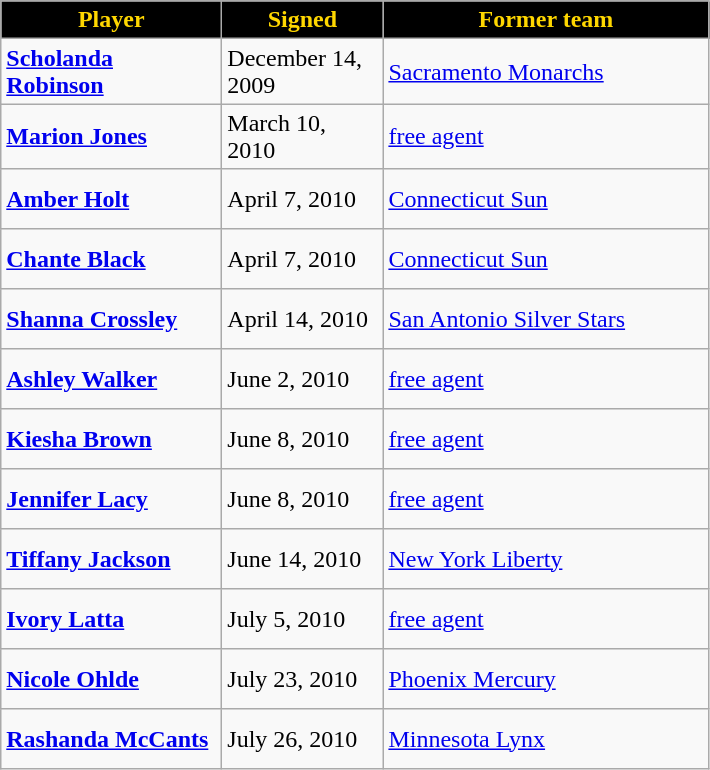<table class="wikitable center">
<tr align="center" bgcolor="#dddddd">
<td style="background:#000000;color:#ffd700; width:140px"><strong>Player</strong></td>
<td style="background:#000000;color:#ffd700; width:100px"><strong>Signed</strong></td>
<td style="background:#000000;color:#ffd700; width:210px"><strong>Former team</strong></td>
</tr>
<tr style="height:40px">
<td><strong><a href='#'>Scholanda Robinson</a></strong></td>
<td>December 14, 2009</td>
<td><a href='#'>Sacramento Monarchs</a></td>
</tr>
<tr style="height:40px">
<td><strong><a href='#'>Marion Jones</a></strong></td>
<td>March 10, 2010</td>
<td><a href='#'>free agent</a></td>
</tr>
<tr style="height:40px">
<td><strong><a href='#'>Amber Holt</a></strong></td>
<td>April 7, 2010</td>
<td><a href='#'>Connecticut Sun</a></td>
</tr>
<tr style="height:40px">
<td><strong><a href='#'>Chante Black</a></strong></td>
<td>April 7, 2010</td>
<td><a href='#'>Connecticut Sun</a></td>
</tr>
<tr style="height:40px">
<td><strong><a href='#'>Shanna Crossley</a></strong></td>
<td>April 14, 2010</td>
<td><a href='#'>San Antonio Silver Stars</a></td>
</tr>
<tr style="height:40px">
<td><strong><a href='#'>Ashley Walker</a></strong></td>
<td>June 2, 2010</td>
<td><a href='#'>free agent</a></td>
</tr>
<tr style="height:40px">
<td><strong><a href='#'>Kiesha Brown</a></strong></td>
<td>June 8, 2010</td>
<td><a href='#'>free agent</a></td>
</tr>
<tr style="height:40px">
<td><strong><a href='#'>Jennifer Lacy</a></strong></td>
<td>June 8, 2010</td>
<td><a href='#'>free agent</a></td>
</tr>
<tr style="height:40px">
<td><strong><a href='#'>Tiffany Jackson</a></strong></td>
<td>June 14, 2010</td>
<td><a href='#'>New York Liberty</a></td>
</tr>
<tr style="height:40px">
<td><strong><a href='#'>Ivory Latta</a></strong></td>
<td>July 5, 2010</td>
<td><a href='#'>free agent</a></td>
</tr>
<tr style="height:40px">
<td><strong><a href='#'>Nicole Ohlde</a></strong></td>
<td>July 23, 2010</td>
<td><a href='#'>Phoenix Mercury</a></td>
</tr>
<tr style="height:40px">
<td><strong><a href='#'>Rashanda McCants</a></strong></td>
<td>July 26, 2010</td>
<td><a href='#'>Minnesota Lynx</a></td>
</tr>
</table>
